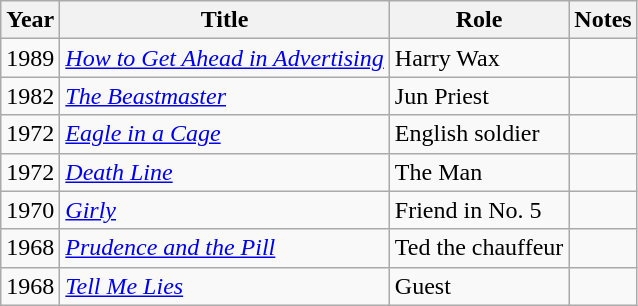<table class="wikitable sortable">
<tr>
<th>Year</th>
<th>Title</th>
<th>Role</th>
<th class="unsortable">Notes</th>
</tr>
<tr>
<td>1989</td>
<td><em><a href='#'>How to Get Ahead in Advertising</a></em></td>
<td>Harry Wax</td>
<td></td>
</tr>
<tr>
<td>1982</td>
<td><em><a href='#'>The Beastmaster</a></em></td>
<td>Jun Priest</td>
<td></td>
</tr>
<tr>
<td>1972</td>
<td><em><a href='#'>Eagle in a Cage</a></em></td>
<td>English soldier</td>
<td></td>
</tr>
<tr>
<td>1972</td>
<td><em><a href='#'>Death Line</a></em></td>
<td>The Man</td>
<td></td>
</tr>
<tr>
<td>1970</td>
<td><em><a href='#'>Girly</a></em></td>
<td>Friend in No. 5</td>
<td></td>
</tr>
<tr>
<td>1968</td>
<td><em><a href='#'>Prudence and the Pill</a></em></td>
<td>Ted the chauffeur</td>
<td></td>
</tr>
<tr>
<td>1968</td>
<td><em><a href='#'>Tell Me Lies</a></em></td>
<td>Guest</td>
<td></td>
</tr>
</table>
